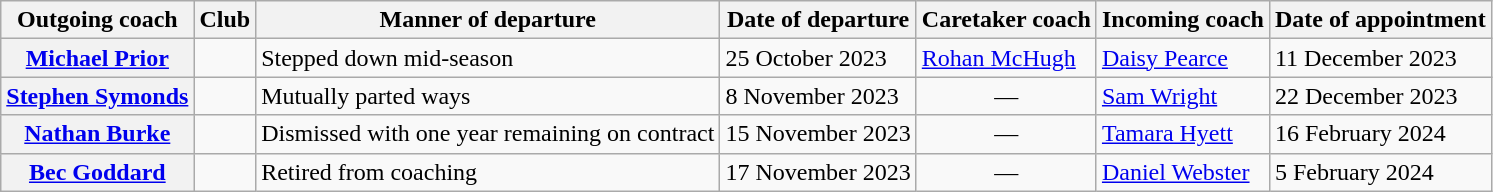<table class="wikitable plainrowheaders">
<tr>
<th>Outgoing coach</th>
<th>Club</th>
<th>Manner of departure</th>
<th>Date of departure</th>
<th>Caretaker coach</th>
<th>Incoming coach</th>
<th>Date of appointment</th>
</tr>
<tr>
<th scope=row><a href='#'>Michael Prior</a></th>
<td></td>
<td>Stepped down mid-season</td>
<td>25 October 2023</td>
<td><a href='#'>Rohan McHugh</a></td>
<td><a href='#'>Daisy Pearce</a></td>
<td>11 December 2023</td>
</tr>
<tr>
<th scope=row><a href='#'>Stephen Symonds</a></th>
<td></td>
<td>Mutually parted ways</td>
<td>8 November 2023</td>
<td align=center>—</td>
<td><a href='#'>Sam Wright</a></td>
<td>22 December 2023</td>
</tr>
<tr>
<th scope=row><a href='#'>Nathan Burke</a></th>
<td></td>
<td>Dismissed with one year remaining on contract</td>
<td>15 November 2023</td>
<td align=center>—</td>
<td><a href='#'>Tamara Hyett</a></td>
<td>16 February 2024</td>
</tr>
<tr>
<th scope=row><a href='#'>Bec Goddard</a></th>
<td></td>
<td>Retired from coaching</td>
<td>17 November 2023</td>
<td align=center>—</td>
<td><a href='#'>Daniel Webster</a></td>
<td>5 February 2024</td>
</tr>
</table>
